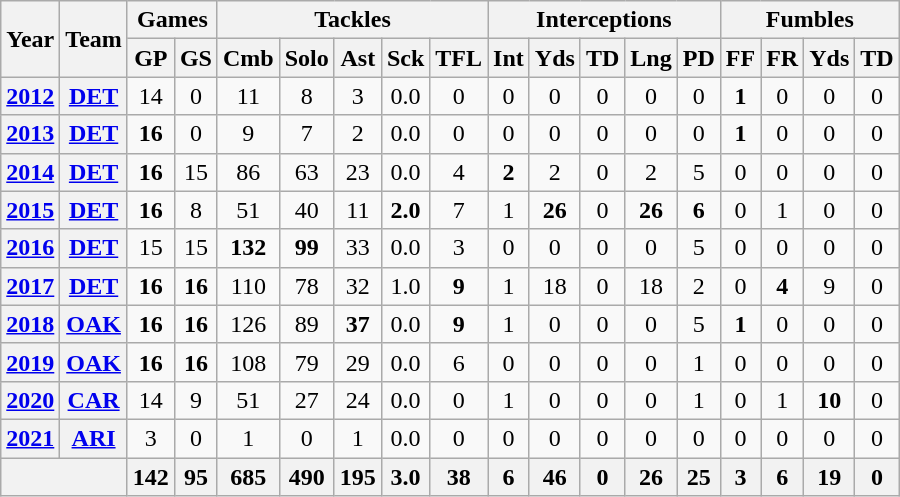<table class="wikitable" style="text-align:center">
<tr>
<th rowspan="2">Year</th>
<th rowspan="2">Team</th>
<th colspan="2">Games</th>
<th colspan="5">Tackles</th>
<th colspan="5">Interceptions</th>
<th colspan="4">Fumbles</th>
</tr>
<tr>
<th>GP</th>
<th>GS</th>
<th>Cmb</th>
<th>Solo</th>
<th>Ast</th>
<th>Sck</th>
<th>TFL</th>
<th>Int</th>
<th>Yds</th>
<th>TD</th>
<th>Lng</th>
<th>PD</th>
<th>FF</th>
<th>FR</th>
<th>Yds</th>
<th>TD</th>
</tr>
<tr>
<th><a href='#'>2012</a></th>
<th><a href='#'>DET</a></th>
<td>14</td>
<td>0</td>
<td>11</td>
<td>8</td>
<td>3</td>
<td>0.0</td>
<td>0</td>
<td>0</td>
<td>0</td>
<td>0</td>
<td>0</td>
<td>0</td>
<td><strong>1</strong></td>
<td>0</td>
<td>0</td>
<td>0</td>
</tr>
<tr>
<th><a href='#'>2013</a></th>
<th><a href='#'>DET</a></th>
<td><strong>16</strong></td>
<td>0</td>
<td>9</td>
<td>7</td>
<td>2</td>
<td>0.0</td>
<td>0</td>
<td>0</td>
<td>0</td>
<td>0</td>
<td>0</td>
<td>0</td>
<td><strong>1</strong></td>
<td>0</td>
<td>0</td>
<td>0</td>
</tr>
<tr>
<th><a href='#'>2014</a></th>
<th><a href='#'>DET</a></th>
<td><strong>16</strong></td>
<td>15</td>
<td>86</td>
<td>63</td>
<td>23</td>
<td>0.0</td>
<td>4</td>
<td><strong>2</strong></td>
<td>2</td>
<td>0</td>
<td>2</td>
<td>5</td>
<td>0</td>
<td>0</td>
<td>0</td>
<td>0</td>
</tr>
<tr>
<th><a href='#'>2015</a></th>
<th><a href='#'>DET</a></th>
<td><strong>16</strong></td>
<td>8</td>
<td>51</td>
<td>40</td>
<td>11</td>
<td><strong>2.0</strong></td>
<td>7</td>
<td>1</td>
<td><strong>26</strong></td>
<td>0</td>
<td><strong>26</strong></td>
<td><strong>6</strong></td>
<td>0</td>
<td>1</td>
<td>0</td>
<td>0</td>
</tr>
<tr>
<th><a href='#'>2016</a></th>
<th><a href='#'>DET</a></th>
<td>15</td>
<td>15</td>
<td><strong>132</strong></td>
<td><strong>99</strong></td>
<td>33</td>
<td>0.0</td>
<td>3</td>
<td>0</td>
<td>0</td>
<td>0</td>
<td>0</td>
<td>5</td>
<td>0</td>
<td>0</td>
<td>0</td>
<td>0</td>
</tr>
<tr>
<th><a href='#'>2017</a></th>
<th><a href='#'>DET</a></th>
<td><strong>16</strong></td>
<td><strong>16</strong></td>
<td>110</td>
<td>78</td>
<td>32</td>
<td>1.0</td>
<td><strong>9</strong></td>
<td>1</td>
<td>18</td>
<td>0</td>
<td>18</td>
<td>2</td>
<td>0</td>
<td><strong>4</strong></td>
<td>9</td>
<td>0</td>
</tr>
<tr>
<th><a href='#'>2018</a></th>
<th><a href='#'>OAK</a></th>
<td><strong>16</strong></td>
<td><strong>16</strong></td>
<td>126</td>
<td>89</td>
<td><strong>37</strong></td>
<td>0.0</td>
<td><strong>9</strong></td>
<td>1</td>
<td>0</td>
<td>0</td>
<td>0</td>
<td>5</td>
<td><strong>1</strong></td>
<td>0</td>
<td>0</td>
<td>0</td>
</tr>
<tr>
<th><a href='#'>2019</a></th>
<th><a href='#'>OAK</a></th>
<td><strong>16</strong></td>
<td><strong>16</strong></td>
<td>108</td>
<td>79</td>
<td>29</td>
<td>0.0</td>
<td>6</td>
<td>0</td>
<td>0</td>
<td>0</td>
<td>0</td>
<td>1</td>
<td>0</td>
<td>0</td>
<td>0</td>
<td>0</td>
</tr>
<tr>
<th><a href='#'>2020</a></th>
<th><a href='#'>CAR</a></th>
<td>14</td>
<td>9</td>
<td>51</td>
<td>27</td>
<td>24</td>
<td>0.0</td>
<td>0</td>
<td>1</td>
<td>0</td>
<td>0</td>
<td>0</td>
<td>1</td>
<td>0</td>
<td>1</td>
<td><strong>10</strong></td>
<td>0</td>
</tr>
<tr>
<th><a href='#'>2021</a></th>
<th><a href='#'>ARI</a></th>
<td>3</td>
<td>0</td>
<td>1</td>
<td>0</td>
<td>1</td>
<td>0.0</td>
<td>0</td>
<td>0</td>
<td>0</td>
<td>0</td>
<td>0</td>
<td>0</td>
<td>0</td>
<td>0</td>
<td>0</td>
<td>0</td>
</tr>
<tr>
<th colspan="2"></th>
<th>142</th>
<th>95</th>
<th>685</th>
<th>490</th>
<th>195</th>
<th>3.0</th>
<th>38</th>
<th>6</th>
<th>46</th>
<th>0</th>
<th>26</th>
<th>25</th>
<th>3</th>
<th>6</th>
<th>19</th>
<th>0</th>
</tr>
</table>
